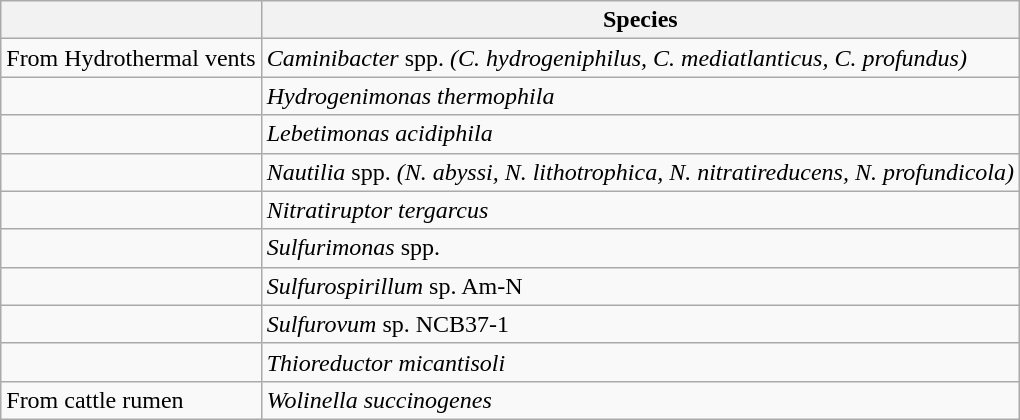<table class="wikitable">
<tr>
<th></th>
<th>Species</th>
</tr>
<tr>
<td>From Hydrothermal vents</td>
<td><em>Caminibacter</em> spp. <em>(C. hydrogeniphilus, C. mediatlanticus, C. profundus)</em></td>
</tr>
<tr>
<td></td>
<td><em>Hydrogenimonas thermophila</em></td>
</tr>
<tr>
<td></td>
<td><em>Lebetimonas acidiphila</em></td>
</tr>
<tr>
<td></td>
<td><em>Nautilia</em> spp. <em>(N. abyssi, N. lithotrophica, N. nitratireducens, N. profundicola)</em></td>
</tr>
<tr>
<td></td>
<td><em>Nitratiruptor tergarcus</em></td>
</tr>
<tr>
<td></td>
<td><em>Sulfurimonas</em> spp.</td>
</tr>
<tr>
<td></td>
<td><em>Sulfurospirillum</em> sp. Am-N</td>
</tr>
<tr>
<td></td>
<td><em>Sulfurovum</em> sp. NCB37-1</td>
</tr>
<tr>
<td></td>
<td><em>Thioreductor micantisoli</em></td>
</tr>
<tr>
<td>From cattle rumen</td>
<td><em>Wolinella succinogenes</em></td>
</tr>
</table>
